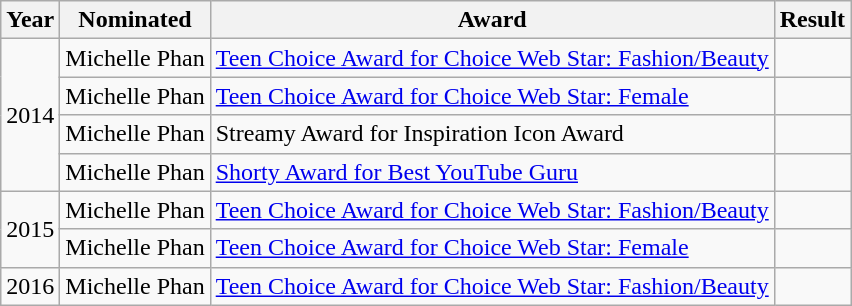<table class="wikitable sortable">
<tr>
<th>Year</th>
<th>Nominated</th>
<th>Award</th>
<th>Result</th>
</tr>
<tr>
<td rowspan="4">2014</td>
<td>Michelle Phan</td>
<td><a href='#'>Teen Choice Award for Choice Web Star: Fashion/Beauty</a></td>
<td></td>
</tr>
<tr>
<td>Michelle Phan</td>
<td><a href='#'>Teen Choice Award for Choice Web Star: Female</a></td>
<td></td>
</tr>
<tr>
<td>Michelle Phan</td>
<td 2014 Streamy Awards>Streamy Award for Inspiration Icon Award</td>
<td></td>
</tr>
<tr>
<td>Michelle Phan</td>
<td><a href='#'>Shorty Award for Best YouTube Guru</a></td>
<td></td>
</tr>
<tr>
<td rowspan="2">2015</td>
<td>Michelle Phan</td>
<td><a href='#'>Teen Choice Award for Choice Web Star: Fashion/Beauty</a></td>
<td></td>
</tr>
<tr>
<td>Michelle Phan</td>
<td><a href='#'>Teen Choice Award for Choice Web Star: Female</a></td>
<td></td>
</tr>
<tr>
<td>2016</td>
<td>Michelle Phan</td>
<td><a href='#'>Teen Choice Award for Choice Web Star: Fashion/Beauty</a></td>
<td></td>
</tr>
</table>
